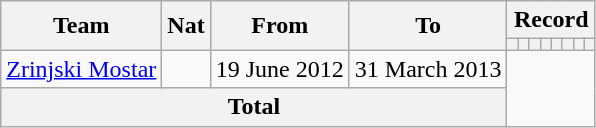<table class="wikitable" style="text-align: center">
<tr>
<th rowspan="2">Team</th>
<th rowspan="2">Nat</th>
<th rowspan="2">From</th>
<th rowspan="2">To</th>
<th colspan="8">Record</th>
</tr>
<tr>
<th></th>
<th></th>
<th></th>
<th></th>
<th></th>
<th></th>
<th></th>
<th></th>
</tr>
<tr>
<td align="left"><a href='#'>Zrinjski Mostar</a></td>
<td align="center"></td>
<td align="left">19 June 2012</td>
<td align="left">31 March 2013<br></td>
</tr>
<tr>
<th colspan="4">Total<br></th>
</tr>
</table>
